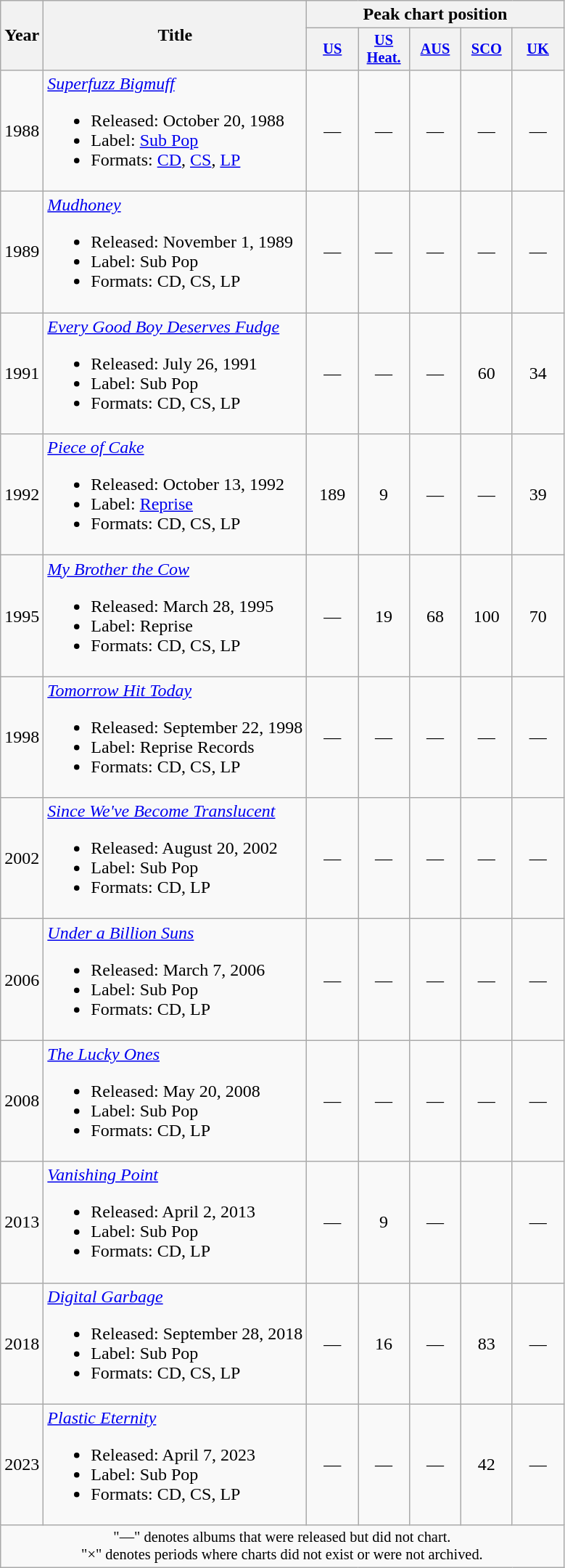<table class="wikitable">
<tr>
<th rowspan="2">Year</th>
<th rowspan="2">Title</th>
<th colspan="5">Peak chart position</th>
</tr>
<tr>
<th style="width:3em;font-size:85%"><a href='#'>US</a><br></th>
<th style="width:3em;font-size:85%"><a href='#'>US<br>Heat.</a><br></th>
<th style="width:3em;font-size:85%"><a href='#'>AUS</a><br></th>
<th style="width:3em;font-size:85%"><a href='#'>SCO</a></th>
<th style="width:3em;font-size:85%"><a href='#'>UK</a><br></th>
</tr>
<tr>
<td>1988</td>
<td><em><a href='#'>Superfuzz Bigmuff</a></em><br><ul><li>Released: October 20, 1988</li><li>Label: <a href='#'>Sub Pop</a></li><li>Formats: <a href='#'>CD</a>, <a href='#'>CS</a>, <a href='#'>LP</a></li></ul></td>
<td align="center">—</td>
<td align="center">—</td>
<td align="center">—</td>
<td align="center">—</td>
<td align="center">—</td>
</tr>
<tr>
<td>1989</td>
<td><em><a href='#'>Mudhoney</a></em><br><ul><li>Released: November 1, 1989</li><li>Label: Sub Pop</li><li>Formats: CD, CS, LP</li></ul></td>
<td align="center">—</td>
<td align="center">—</td>
<td align="center">—</td>
<td align="center">—</td>
<td align="center">—</td>
</tr>
<tr>
<td>1991</td>
<td><em><a href='#'>Every Good Boy Deserves Fudge</a></em><br><ul><li>Released: July 26, 1991</li><li>Label: Sub Pop</li><li>Formats: CD, CS, LP</li></ul></td>
<td align="center">—</td>
<td align="center">—</td>
<td align="center">—</td>
<td align="center">60</td>
<td align="center">34</td>
</tr>
<tr>
<td>1992</td>
<td><em><a href='#'>Piece of Cake</a></em><br><ul><li>Released: October 13, 1992</li><li>Label: <a href='#'>Reprise</a></li><li>Formats: CD, CS, LP</li></ul></td>
<td align="center">189</td>
<td align="center">9</td>
<td align="center">—</td>
<td align="center">—</td>
<td align="center">39</td>
</tr>
<tr>
<td>1995</td>
<td><em><a href='#'>My Brother the Cow</a></em><br><ul><li>Released: March 28, 1995</li><li>Label: Reprise</li><li>Formats: CD, CS, LP</li></ul></td>
<td align="center">—</td>
<td align="center">19</td>
<td align="center">68</td>
<td align="center">100</td>
<td align="center">70</td>
</tr>
<tr>
<td>1998</td>
<td><em><a href='#'>Tomorrow Hit Today</a></em><br><ul><li>Released: September 22, 1998</li><li>Label: Reprise Records</li><li>Formats: CD, CS, LP</li></ul></td>
<td align="center">—</td>
<td align="center">—</td>
<td align="center">—</td>
<td align="center">—</td>
<td align="center">—</td>
</tr>
<tr>
<td>2002</td>
<td><em><a href='#'>Since We've Become Translucent</a></em><br><ul><li>Released: August 20, 2002</li><li>Label: Sub Pop</li><li>Formats: CD, LP</li></ul></td>
<td align="center">—</td>
<td align="center">—</td>
<td align="center">—</td>
<td align="center">—</td>
<td align="center">—</td>
</tr>
<tr>
<td>2006</td>
<td><em><a href='#'>Under a Billion Suns</a></em><br><ul><li>Released: March 7, 2006</li><li>Label: Sub Pop</li><li>Formats: CD, LP</li></ul></td>
<td align="center">—</td>
<td align="center">—</td>
<td align="center">—</td>
<td align="center">—</td>
<td align="center">—</td>
</tr>
<tr>
<td>2008</td>
<td><em><a href='#'>The Lucky Ones</a></em><br><ul><li>Released: May 20, 2008</li><li>Label: Sub Pop</li><li>Formats: CD, LP</li></ul></td>
<td align="center">—</td>
<td align="center">—</td>
<td align="center">—</td>
<td align="center">—</td>
<td align="center">—</td>
</tr>
<tr>
<td>2013</td>
<td><em><a href='#'>Vanishing Point</a> </em><br><ul><li>Released: April 2, 2013</li><li>Label: Sub Pop</li><li>Formats: CD, LP</li></ul></td>
<td align="center">—</td>
<td align="center">9</td>
<td align="center">—</td>
<td align="center"></td>
<td align="center">—</td>
</tr>
<tr>
<td>2018</td>
<td><em><a href='#'>Digital Garbage</a> </em><br><ul><li>Released: September 28, 2018</li><li>Label: Sub Pop</li><li>Formats: CD, CS, LP</li></ul></td>
<td align="center">—</td>
<td align="center">16</td>
<td align="center">—</td>
<td align="center">83</td>
<td align="center">—</td>
</tr>
<tr>
<td>2023</td>
<td><em><a href='#'>Plastic Eternity</a> </em><br><ul><li>Released: April 7, 2023</li><li>Label: Sub Pop</li><li>Formats: CD, CS, LP</li></ul></td>
<td align="center">—</td>
<td align="center">—</td>
<td align="center">—</td>
<td align="center">42</td>
<td align="center">—</td>
</tr>
<tr>
<td align="center" colspan="20" style="font-size: 85%">"—" denotes albums that were released but did not chart.<br>"×" denotes periods where charts did not exist or were not archived.</td>
</tr>
</table>
